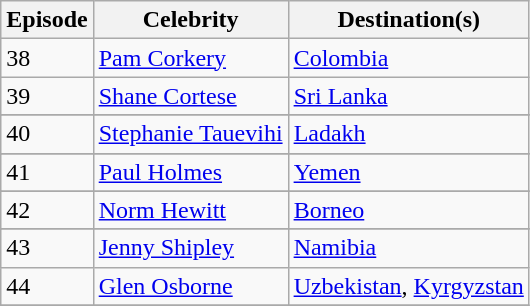<table class="wikitable">
<tr>
<th>Episode</th>
<th>Celebrity</th>
<th>Destination(s)</th>
</tr>
<tr>
<td>38</td>
<td><a href='#'>Pam Corkery</a></td>
<td><a href='#'>Colombia</a></td>
</tr>
<tr>
<td>39</td>
<td><a href='#'>Shane Cortese</a></td>
<td><a href='#'>Sri Lanka</a></td>
</tr>
<tr>
</tr>
<tr>
<td>40</td>
<td><a href='#'>Stephanie Tauevihi</a></td>
<td><a href='#'>Ladakh</a></td>
</tr>
<tr>
</tr>
<tr>
<td>41</td>
<td><a href='#'>Paul Holmes</a></td>
<td><a href='#'>Yemen</a></td>
</tr>
<tr>
</tr>
<tr>
<td>42</td>
<td><a href='#'>Norm Hewitt</a></td>
<td><a href='#'>Borneo</a></td>
</tr>
<tr>
</tr>
<tr>
<td>43</td>
<td><a href='#'>Jenny Shipley</a></td>
<td><a href='#'>Namibia</a></td>
</tr>
<tr>
<td>44</td>
<td><a href='#'>Glen Osborne</a></td>
<td><a href='#'>Uzbekistan</a>, <a href='#'>Kyrgyzstan</a></td>
</tr>
<tr>
</tr>
</table>
